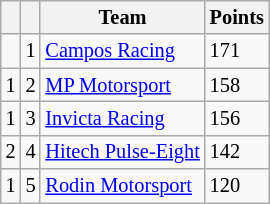<table class="wikitable" style="font-size: 85%;">
<tr>
<th></th>
<th></th>
<th>Team</th>
<th>Points</th>
</tr>
<tr>
<td align="left"></td>
<td align="center">1</td>
<td> <a href='#'>Campos Racing</a></td>
<td>171</td>
</tr>
<tr>
<td align="left"> 1</td>
<td align="center">2</td>
<td> <a href='#'>MP Motorsport</a></td>
<td>158</td>
</tr>
<tr>
<td align="left"> 1</td>
<td align="center">3</td>
<td> <a href='#'>Invicta Racing</a></td>
<td>156</td>
</tr>
<tr>
<td align="left"> 2</td>
<td align="center">4</td>
<td> <a href='#'>Hitech Pulse-Eight</a></td>
<td>142</td>
</tr>
<tr>
<td align="left"> 1</td>
<td align="center">5</td>
<td> <a href='#'>Rodin Motorsport</a></td>
<td>120</td>
</tr>
</table>
